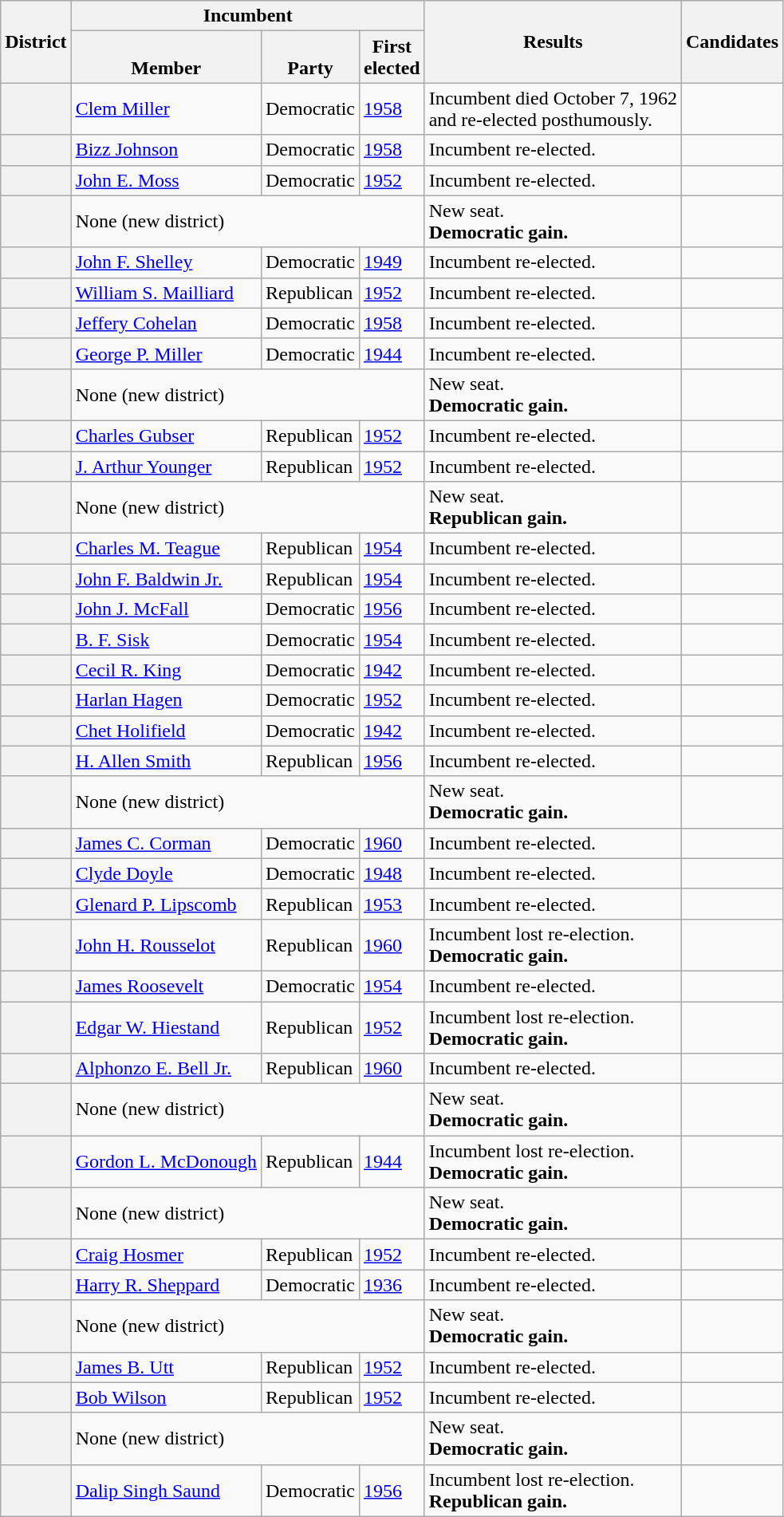<table class="wikitable sortable">
<tr>
<th rowspan=2>District</th>
<th colspan=3>Incumbent</th>
<th rowspan=2>Results</th>
<th rowspan=2 class="unsortable">Candidates</th>
</tr>
<tr valign=bottom>
<th>Member</th>
<th>Party</th>
<th>First<br>elected</th>
</tr>
<tr>
<th></th>
<td><a href='#'>Clem Miller</a></td>
<td>Democratic</td>
<td><a href='#'>1958</a></td>
<td>Incumbent died October 7, 1962<br>and re-elected posthumously.</td>
<td nowrap></td>
</tr>
<tr>
<th></th>
<td><a href='#'>Bizz Johnson</a></td>
<td>Democratic</td>
<td><a href='#'>1958</a></td>
<td>Incumbent re-elected.</td>
<td nowrap></td>
</tr>
<tr>
<th></th>
<td><a href='#'>John E. Moss</a></td>
<td>Democratic</td>
<td><a href='#'>1952</a></td>
<td>Incumbent re-elected.</td>
<td nowrap></td>
</tr>
<tr>
<th></th>
<td colspan=3>None (new district)</td>
<td>New seat.<br><strong>Democratic gain.</strong></td>
<td nowrap></td>
</tr>
<tr>
<th></th>
<td><a href='#'>John F. Shelley</a></td>
<td>Democratic</td>
<td><a href='#'>1949 </a></td>
<td>Incumbent re-elected.</td>
<td nowrap></td>
</tr>
<tr>
<th></th>
<td><a href='#'>William S. Mailliard</a><br></td>
<td>Republican</td>
<td><a href='#'>1952</a></td>
<td>Incumbent re-elected.</td>
<td nowrap></td>
</tr>
<tr>
<th></th>
<td><a href='#'>Jeffery Cohelan</a></td>
<td>Democratic</td>
<td><a href='#'>1958</a></td>
<td>Incumbent re-elected.</td>
<td nowrap></td>
</tr>
<tr>
<th></th>
<td><a href='#'>George P. Miller</a></td>
<td>Democratic</td>
<td><a href='#'>1944</a></td>
<td>Incumbent re-elected.</td>
<td nowrap></td>
</tr>
<tr>
<th></th>
<td colspan=3>None (new district)</td>
<td>New seat.<br><strong>Democratic gain.</strong></td>
<td nowrap></td>
</tr>
<tr>
<th></th>
<td><a href='#'>Charles Gubser</a></td>
<td>Republican</td>
<td><a href='#'>1952</a></td>
<td>Incumbent re-elected.</td>
<td nowrap></td>
</tr>
<tr>
<th></th>
<td><a href='#'>J. Arthur Younger</a><br></td>
<td>Republican</td>
<td><a href='#'>1952</a></td>
<td>Incumbent re-elected.</td>
<td nowrap></td>
</tr>
<tr>
<th></th>
<td colspan=3>None (new district)</td>
<td>New seat.<br><strong>Republican gain.</strong></td>
<td nowrap></td>
</tr>
<tr>
<th></th>
<td><a href='#'>Charles M. Teague</a></td>
<td>Republican</td>
<td><a href='#'>1954</a></td>
<td>Incumbent re-elected.</td>
<td nowrap></td>
</tr>
<tr>
<th></th>
<td><a href='#'>John F. Baldwin Jr.</a><br></td>
<td>Republican</td>
<td><a href='#'>1954</a></td>
<td>Incumbent re-elected.</td>
<td nowrap></td>
</tr>
<tr>
<th></th>
<td><a href='#'>John J. McFall</a><br></td>
<td>Democratic</td>
<td><a href='#'>1956</a></td>
<td>Incumbent re-elected.</td>
<td nowrap></td>
</tr>
<tr>
<th></th>
<td><a href='#'>B. F. Sisk</a><br></td>
<td>Democratic</td>
<td><a href='#'>1954</a></td>
<td>Incumbent re-elected.</td>
<td nowrap></td>
</tr>
<tr>
<th></th>
<td><a href='#'>Cecil R. King</a></td>
<td>Democratic</td>
<td><a href='#'>1942</a></td>
<td>Incumbent re-elected.</td>
<td nowrap></td>
</tr>
<tr>
<th></th>
<td><a href='#'>Harlan Hagen</a><br></td>
<td>Democratic</td>
<td><a href='#'>1952</a></td>
<td>Incumbent re-elected.</td>
<td nowrap></td>
</tr>
<tr>
<th></th>
<td><a href='#'>Chet Holifield</a></td>
<td>Democratic</td>
<td><a href='#'>1942</a></td>
<td>Incumbent re-elected.</td>
<td nowrap></td>
</tr>
<tr>
<th></th>
<td><a href='#'>H. Allen Smith</a></td>
<td>Republican</td>
<td><a href='#'>1956</a></td>
<td>Incumbent re-elected.</td>
<td nowrap></td>
</tr>
<tr>
<th></th>
<td colspan=3>None (new district)</td>
<td>New seat.<br><strong>Democratic gain.</strong></td>
<td nowrap></td>
</tr>
<tr>
<th></th>
<td><a href='#'>James C. Corman</a></td>
<td>Democratic</td>
<td><a href='#'>1960</a></td>
<td>Incumbent re-elected.</td>
<td nowrap></td>
</tr>
<tr>
<th></th>
<td><a href='#'>Clyde Doyle</a></td>
<td>Democratic</td>
<td><a href='#'>1948</a></td>
<td>Incumbent re-elected.</td>
<td nowrap></td>
</tr>
<tr>
<th></th>
<td><a href='#'>Glenard P. Lipscomb</a></td>
<td>Republican</td>
<td><a href='#'>1953 </a></td>
<td>Incumbent re-elected.</td>
<td nowrap></td>
</tr>
<tr>
<th></th>
<td><a href='#'>John H. Rousselot</a></td>
<td>Republican</td>
<td><a href='#'>1960</a></td>
<td>Incumbent lost re-election.<br><strong>Democratic gain.</strong></td>
<td nowrap></td>
</tr>
<tr>
<th></th>
<td><a href='#'>James Roosevelt</a></td>
<td>Democratic</td>
<td><a href='#'>1954</a></td>
<td>Incumbent re-elected.</td>
<td nowrap></td>
</tr>
<tr>
<th></th>
<td><a href='#'>Edgar W. Hiestand</a><br></td>
<td>Republican</td>
<td><a href='#'>1952</a></td>
<td>Incumbent lost re-election.<br><strong>Democratic gain.</strong></td>
<td nowrap></td>
</tr>
<tr>
<th></th>
<td><a href='#'>Alphonzo E. Bell Jr.</a><br></td>
<td>Republican</td>
<td><a href='#'>1960</a></td>
<td>Incumbent re-elected.</td>
<td nowrap></td>
</tr>
<tr>
<th></th>
<td colspan=3>None (new district)</td>
<td>New seat.<br><strong>Democratic gain.</strong></td>
<td nowrap></td>
</tr>
<tr>
<th></th>
<td><a href='#'>Gordon L. McDonough</a><br></td>
<td>Republican</td>
<td><a href='#'>1944</a></td>
<td>Incumbent lost re-election.<br><strong>Democratic gain.</strong></td>
<td nowrap></td>
</tr>
<tr>
<th></th>
<td colspan=3>None (new district)</td>
<td>New seat.<br><strong>Democratic gain.</strong></td>
<td nowrap></td>
</tr>
<tr>
<th></th>
<td><a href='#'>Craig Hosmer</a><br></td>
<td>Republican</td>
<td><a href='#'>1952</a></td>
<td>Incumbent re-elected.</td>
<td nowrap></td>
</tr>
<tr>
<th></th>
<td><a href='#'>Harry R. Sheppard</a><br></td>
<td>Democratic</td>
<td><a href='#'>1936</a></td>
<td>Incumbent re-elected.</td>
<td nowrap></td>
</tr>
<tr>
<th></th>
<td colspan=3>None (new district)</td>
<td>New seat.<br><strong>Democratic gain.</strong></td>
<td nowrap></td>
</tr>
<tr>
<th></th>
<td><a href='#'>James B. Utt</a><br></td>
<td>Republican</td>
<td><a href='#'>1952</a></td>
<td>Incumbent re-elected.</td>
<td nowrap></td>
</tr>
<tr>
<th></th>
<td><a href='#'>Bob Wilson</a><br></td>
<td>Republican</td>
<td><a href='#'>1952</a></td>
<td>Incumbent re-elected.</td>
<td nowrap></td>
</tr>
<tr>
<th></th>
<td colspan=3>None (new district)</td>
<td>New seat.<br><strong>Democratic gain.</strong></td>
<td nowrap></td>
</tr>
<tr>
<th></th>
<td><a href='#'>Dalip Singh Saund</a><br></td>
<td>Democratic</td>
<td><a href='#'>1956</a></td>
<td>Incumbent lost re-election.<br><strong>Republican gain.</strong></td>
<td nowrap></td>
</tr>
</table>
